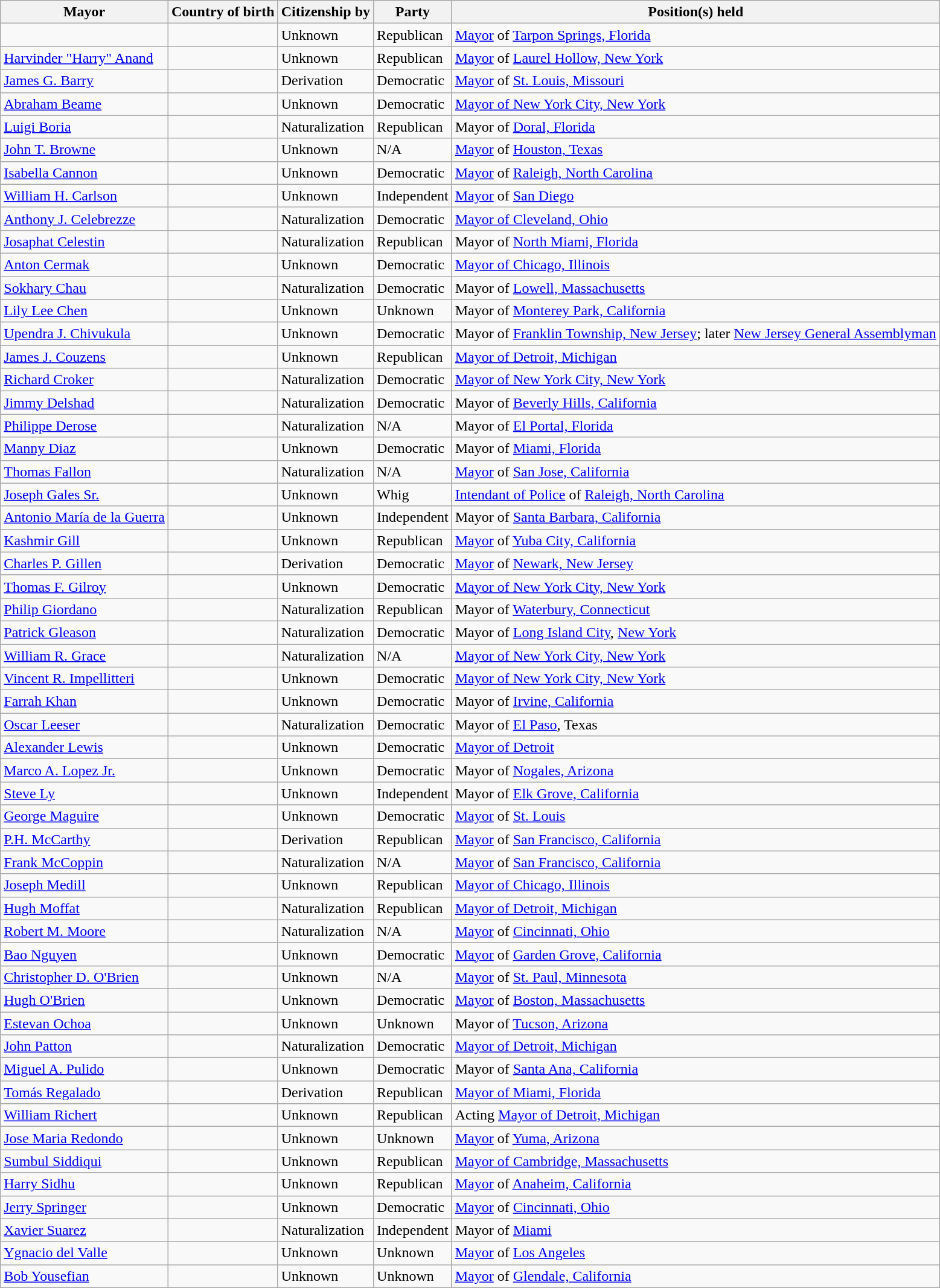<table class="wikitable sortable">
<tr>
<th>Mayor</th>
<th>Country of birth</th>
<th>Citizenship by</th>
<th>Party</th>
<th>Position(s) held</th>
</tr>
<tr>
<td></td>
<td></td>
<td>Unknown</td>
<td>Republican</td>
<td><a href='#'>Mayor</a> of <a href='#'>Tarpon Springs, Florida</a></td>
</tr>
<tr>
<td><a href='#'>Harvinder "Harry" Anand</a></td>
<td></td>
<td>Unknown</td>
<td>Republican</td>
<td><a href='#'>Mayor</a> of <a href='#'>Laurel Hollow, New York</a></td>
</tr>
<tr>
<td><a href='#'>James G. Barry</a></td>
<td></td>
<td>Derivation</td>
<td>Democratic</td>
<td><a href='#'>Mayor</a> of <a href='#'>St. Louis, Missouri</a></td>
</tr>
<tr>
<td><a href='#'>Abraham Beame</a></td>
<td></td>
<td>Unknown</td>
<td>Democratic</td>
<td><a href='#'>Mayor of New York City, New York</a></td>
</tr>
<tr>
<td><a href='#'>Luigi Boria</a></td>
<td></td>
<td>Naturalization</td>
<td>Republican</td>
<td>Mayor of <a href='#'>Doral, Florida</a></td>
</tr>
<tr>
<td><a href='#'>John T. Browne</a></td>
<td></td>
<td>Unknown</td>
<td>N/A</td>
<td><a href='#'>Mayor</a> of <a href='#'>Houston, Texas</a></td>
</tr>
<tr>
<td><a href='#'>Isabella Cannon</a></td>
<td></td>
<td>Unknown</td>
<td>Democratic</td>
<td><a href='#'>Mayor</a> of <a href='#'>Raleigh, North Carolina</a></td>
</tr>
<tr>
<td><a href='#'>William H. Carlson</a></td>
<td></td>
<td>Unknown</td>
<td>Independent</td>
<td><a href='#'>Mayor</a> of <a href='#'>San Diego</a></td>
</tr>
<tr>
<td><a href='#'>Anthony J. Celebrezze</a></td>
<td></td>
<td>Naturalization</td>
<td>Democratic</td>
<td><a href='#'>Mayor of Cleveland, Ohio</a></td>
</tr>
<tr>
<td><a href='#'>Josaphat Celestin</a></td>
<td></td>
<td>Naturalization</td>
<td>Republican</td>
<td>Mayor of <a href='#'>North Miami, Florida</a></td>
</tr>
<tr>
<td><a href='#'>Anton Cermak</a></td>
<td></td>
<td>Unknown</td>
<td>Democratic</td>
<td><a href='#'>Mayor of Chicago, Illinois</a></td>
</tr>
<tr>
<td><a href='#'>Sokhary Chau</a></td>
<td></td>
<td>Naturalization</td>
<td>Democratic</td>
<td>Mayor of <a href='#'>Lowell, Massachusetts</a></td>
</tr>
<tr>
<td><a href='#'>Lily Lee Chen</a></td>
<td></td>
<td>Unknown</td>
<td>Unknown</td>
<td>Mayor of <a href='#'>Monterey Park, California</a></td>
</tr>
<tr>
<td><a href='#'>Upendra J. Chivukula</a></td>
<td></td>
<td>Unknown</td>
<td>Democratic</td>
<td>Mayor of <a href='#'>Franklin Township, New Jersey</a>; later <a href='#'>New Jersey General Assemblyman</a></td>
</tr>
<tr>
<td><a href='#'>James J. Couzens</a></td>
<td></td>
<td>Unknown</td>
<td>Republican</td>
<td><a href='#'>Mayor of Detroit, Michigan</a></td>
</tr>
<tr>
<td><a href='#'>Richard Croker</a></td>
<td></td>
<td>Naturalization</td>
<td>Democratic</td>
<td><a href='#'>Mayor of New York City, New York</a></td>
</tr>
<tr>
<td><a href='#'>Jimmy Delshad</a></td>
<td></td>
<td>Naturalization</td>
<td>Democratic</td>
<td>Mayor of <a href='#'>Beverly Hills, California</a></td>
</tr>
<tr>
<td><a href='#'>Philippe Derose</a></td>
<td></td>
<td>Naturalization</td>
<td>N/A</td>
<td>Mayor of <a href='#'>El Portal, Florida</a></td>
</tr>
<tr>
<td><a href='#'>Manny Diaz</a></td>
<td></td>
<td>Unknown</td>
<td>Democratic</td>
<td>Mayor of <a href='#'>Miami, Florida</a></td>
</tr>
<tr>
<td><a href='#'>Thomas Fallon</a></td>
<td></td>
<td>Naturalization</td>
<td>N/A</td>
<td><a href='#'>Mayor</a> of <a href='#'>San Jose, California</a></td>
</tr>
<tr>
<td><a href='#'>Joseph Gales Sr.</a></td>
<td></td>
<td>Unknown</td>
<td>Whig</td>
<td><a href='#'>Intendant of Police</a> of <a href='#'>Raleigh, North Carolina</a></td>
</tr>
<tr>
<td><a href='#'>Antonio María de la Guerra</a></td>
<td></td>
<td>Unknown</td>
<td>Independent</td>
<td>Mayor of <a href='#'>Santa Barbara, California</a></td>
</tr>
<tr>
<td><a href='#'>Kashmir Gill</a></td>
<td></td>
<td>Unknown</td>
<td>Republican</td>
<td><a href='#'>Mayor</a> of <a href='#'>Yuba City, California</a></td>
</tr>
<tr>
<td><a href='#'>Charles P. Gillen</a></td>
<td></td>
<td>Derivation</td>
<td>Democratic</td>
<td><a href='#'>Mayor</a> of <a href='#'>Newark, New Jersey</a></td>
</tr>
<tr>
<td><a href='#'>Thomas F. Gilroy</a></td>
<td></td>
<td>Unknown</td>
<td>Democratic</td>
<td><a href='#'>Mayor of New York City, New York</a></td>
</tr>
<tr>
<td><a href='#'>Philip Giordano</a></td>
<td></td>
<td>Naturalization</td>
<td>Republican</td>
<td>Mayor of <a href='#'>Waterbury, Connecticut</a></td>
</tr>
<tr>
<td><a href='#'>Patrick Gleason</a></td>
<td></td>
<td>Naturalization</td>
<td>Democratic</td>
<td>Mayor of <a href='#'>Long Island City</a>, <a href='#'>New York</a></td>
</tr>
<tr>
<td><a href='#'>William R. Grace</a></td>
<td></td>
<td>Naturalization</td>
<td>N/A</td>
<td><a href='#'>Mayor of New York City, New York</a></td>
</tr>
<tr>
<td><a href='#'>Vincent R. Impellitteri</a></td>
<td></td>
<td>Unknown</td>
<td>Democratic</td>
<td><a href='#'>Mayor of New York City, New York</a></td>
</tr>
<tr>
<td><a href='#'>Farrah Khan</a></td>
<td></td>
<td>Unknown</td>
<td>Democratic</td>
<td>Mayor of <a href='#'>Irvine, California</a></td>
</tr>
<tr>
<td><a href='#'>Oscar Leeser</a></td>
<td></td>
<td>Naturalization</td>
<td>Democratic</td>
<td>Mayor of <a href='#'>El Paso</a>, Texas</td>
</tr>
<tr>
<td><a href='#'>Alexander Lewis</a></td>
<td></td>
<td>Unknown</td>
<td>Democratic</td>
<td><a href='#'>Mayor of Detroit</a></td>
</tr>
<tr>
<td><a href='#'>Marco A. Lopez Jr.</a></td>
<td></td>
<td>Unknown</td>
<td>Democratic</td>
<td>Mayor of <a href='#'>Nogales, Arizona</a></td>
</tr>
<tr>
<td><a href='#'>Steve Ly</a></td>
<td></td>
<td>Unknown</td>
<td>Independent</td>
<td>Mayor of <a href='#'>Elk Grove, California</a></td>
</tr>
<tr>
<td><a href='#'>George Maguire</a></td>
<td></td>
<td>Unknown</td>
<td>Democratic</td>
<td><a href='#'>Mayor</a> of <a href='#'>St. Louis</a></td>
</tr>
<tr>
<td><a href='#'>P.H. McCarthy</a></td>
<td></td>
<td>Derivation</td>
<td>Republican</td>
<td><a href='#'>Mayor</a> of <a href='#'>San Francisco, California</a></td>
</tr>
<tr>
<td><a href='#'>Frank McCoppin</a></td>
<td></td>
<td>Naturalization</td>
<td>N/A</td>
<td><a href='#'>Mayor</a> of <a href='#'>San Francisco, California</a></td>
</tr>
<tr>
<td><a href='#'>Joseph Medill</a></td>
<td></td>
<td>Unknown</td>
<td>Republican</td>
<td><a href='#'>Mayor of Chicago, Illinois</a></td>
</tr>
<tr>
<td><a href='#'>Hugh Moffat</a></td>
<td></td>
<td>Naturalization</td>
<td>Republican</td>
<td><a href='#'>Mayor of Detroit, Michigan</a></td>
</tr>
<tr>
<td><a href='#'>Robert M. Moore</a></td>
<td></td>
<td>Naturalization</td>
<td>N/A</td>
<td><a href='#'>Mayor</a> of <a href='#'>Cincinnati, Ohio</a></td>
</tr>
<tr>
<td><a href='#'>Bao Nguyen</a></td>
<td></td>
<td>Unknown</td>
<td>Democratic</td>
<td><a href='#'>Mayor</a> of <a href='#'>Garden Grove, California</a></td>
</tr>
<tr>
<td><a href='#'>Christopher D. O'Brien</a></td>
<td></td>
<td>Unknown</td>
<td>N/A</td>
<td><a href='#'>Mayor</a> of <a href='#'>St. Paul, Minnesota</a></td>
</tr>
<tr>
<td><a href='#'>Hugh O'Brien</a></td>
<td></td>
<td>Unknown</td>
<td>Democratic</td>
<td><a href='#'>Mayor</a> of <a href='#'>Boston, Massachusetts</a></td>
</tr>
<tr>
<td><a href='#'>Estevan Ochoa</a></td>
<td></td>
<td>Unknown</td>
<td>Unknown</td>
<td>Mayor of <a href='#'>Tucson, Arizona</a></td>
</tr>
<tr>
<td><a href='#'>John Patton</a></td>
<td></td>
<td>Naturalization</td>
<td>Democratic</td>
<td><a href='#'>Mayor of Detroit, Michigan</a></td>
</tr>
<tr>
<td><a href='#'>Miguel A. Pulido</a></td>
<td></td>
<td>Unknown</td>
<td>Democratic</td>
<td>Mayor of <a href='#'>Santa Ana, California</a></td>
</tr>
<tr>
<td><a href='#'>Tomás Regalado</a></td>
<td></td>
<td>Derivation</td>
<td>Republican</td>
<td><a href='#'>Mayor of Miami, Florida</a></td>
</tr>
<tr>
<td><a href='#'>William Richert</a></td>
<td></td>
<td>Unknown</td>
<td>Republican</td>
<td>Acting <a href='#'>Mayor of Detroit, Michigan</a></td>
</tr>
<tr>
<td><a href='#'>Jose Maria Redondo</a></td>
<td></td>
<td>Unknown</td>
<td>Unknown</td>
<td><a href='#'>Mayor</a> of <a href='#'>Yuma, Arizona</a></td>
</tr>
<tr>
<td><a href='#'>Sumbul Siddiqui</a></td>
<td></td>
<td>Unknown</td>
<td>Republican</td>
<td><a href='#'>Mayor of Cambridge, Massachusetts</a></td>
</tr>
<tr>
<td><a href='#'>Harry Sidhu</a></td>
<td></td>
<td>Unknown</td>
<td>Republican</td>
<td><a href='#'>Mayor</a> of <a href='#'>Anaheim, California</a></td>
</tr>
<tr>
<td><a href='#'>Jerry Springer</a></td>
<td></td>
<td>Unknown</td>
<td>Democratic</td>
<td><a href='#'>Mayor</a> of <a href='#'>Cincinnati, Ohio</a></td>
</tr>
<tr>
<td><a href='#'>Xavier Suarez</a></td>
<td></td>
<td>Naturalization</td>
<td>Independent</td>
<td>Mayor of <a href='#'>Miami</a></td>
</tr>
<tr>
<td><a href='#'>Ygnacio del Valle</a></td>
<td></td>
<td>Unknown</td>
<td>Unknown</td>
<td><a href='#'>Mayor</a> of <a href='#'>Los Angeles</a></td>
</tr>
<tr>
<td><a href='#'>Bob Yousefian</a></td>
<td></td>
<td>Unknown</td>
<td>Unknown</td>
<td><a href='#'>Mayor</a> of <a href='#'>Glendale, California</a></td>
</tr>
</table>
